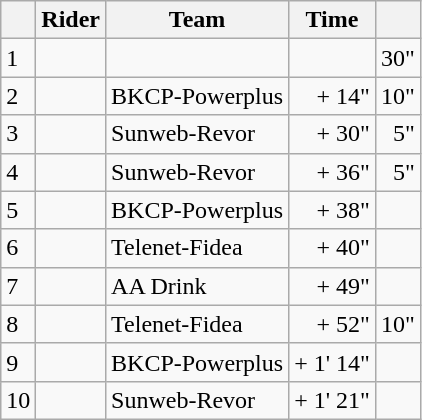<table class="wikitable">
<tr>
<th></th>
<th>Rider</th>
<th>Team</th>
<th>Time</th>
<th></th>
</tr>
<tr>
<td>1</td>
<td></td>
<td></td>
<td align="right"></td>
<td align="right">30"</td>
</tr>
<tr>
<td>2</td>
<td></td>
<td>BKCP-Powerplus</td>
<td align="right">+ 14"</td>
<td align="right">10"</td>
</tr>
<tr>
<td>3</td>
<td></td>
<td>Sunweb-Revor</td>
<td align="right">+ 30"</td>
<td align="right">5"</td>
</tr>
<tr>
<td>4</td>
<td></td>
<td>Sunweb-Revor</td>
<td align="right">+ 36"</td>
<td align="right">5"</td>
</tr>
<tr>
<td>5</td>
<td></td>
<td>BKCP-Powerplus</td>
<td align="right">+ 38"</td>
<td></td>
</tr>
<tr>
<td>6</td>
<td></td>
<td>Telenet-Fidea</td>
<td align="right">+ 40"</td>
<td></td>
</tr>
<tr>
<td>7</td>
<td></td>
<td>AA Drink</td>
<td align="right">+ 49"</td>
<td></td>
</tr>
<tr>
<td>8</td>
<td></td>
<td>Telenet-Fidea</td>
<td align="right">+ 52"</td>
<td align="right">10"</td>
</tr>
<tr>
<td>9</td>
<td></td>
<td>BKCP-Powerplus</td>
<td align="right">+ 1' 14"</td>
<td></td>
</tr>
<tr>
<td>10</td>
<td></td>
<td>Sunweb-Revor</td>
<td align="right">+ 1' 21"</td>
<td></td>
</tr>
</table>
